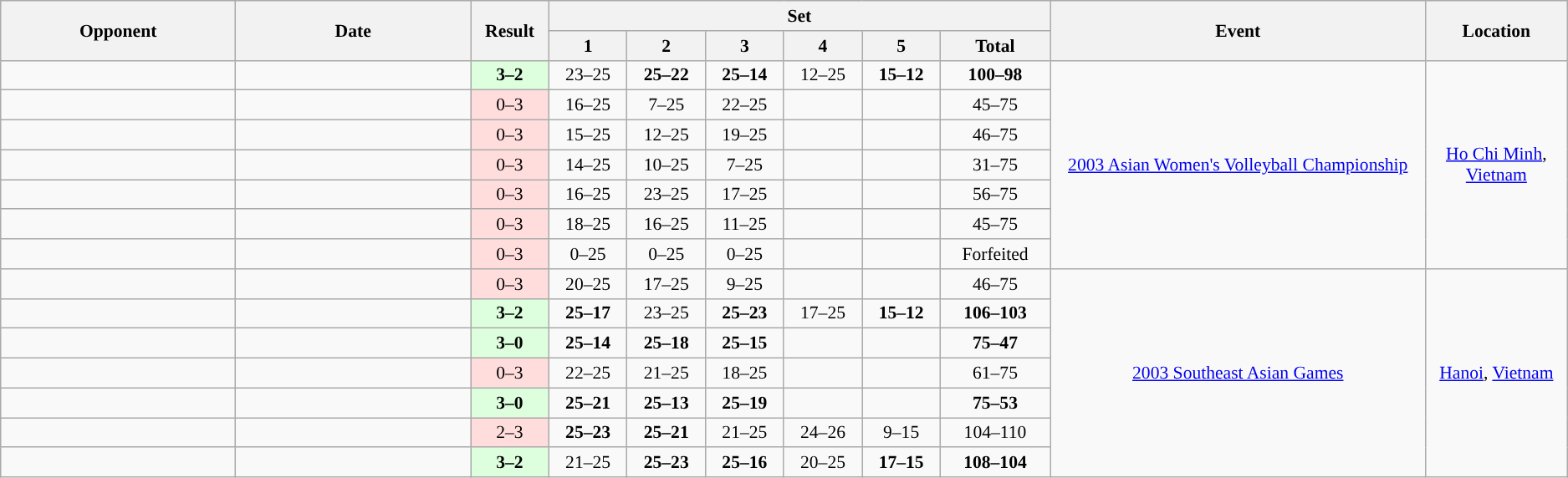<table class="wikitable" style="font-size: 90%">
<tr>
<th rowspan=2 width=15%>Opponent</th>
<th rowspan=2 width=15%>Date</th>
<th rowspan=2 width=5%>Result</th>
<th colspan=6>Set</th>
<th rowspan=2 width=24%>Event</th>
<th rowspan=2 width=16%>Location</th>
</tr>
<tr>
<th width=5%>1</th>
<th width=5%>2</th>
<th width=5%>3</th>
<th width=5%>4</th>
<th width=5%>5</th>
<th width=7%>Total</th>
</tr>
<tr style="text-align:center;">
<td style="text-align:left;"></td>
<td></td>
<td style="background:#ddffdd;"><strong>3–2</strong></td>
<td>23–25</td>
<td><strong>25–22</strong></td>
<td><strong>25–14</strong></td>
<td>12–25</td>
<td><strong>15–12</strong></td>
<td><strong>100–98</strong></td>
<td rowspan=7><a href='#'>2003 Asian Women's Volleyball Championship</a></td>
<td rowspan=7><a href='#'>Ho Chi Minh</a>, <a href='#'>Vietnam</a></td>
</tr>
<tr style="text-align:center;">
<td style="text-align:left;"></td>
<td></td>
<td style="background:#ffdddd;">0–3</td>
<td>16–25</td>
<td>7–25</td>
<td>22–25</td>
<td></td>
<td></td>
<td>45–75</td>
</tr>
<tr style="text-align:center;">
<td style="text-align:left;"></td>
<td></td>
<td style="background:#ffdddd;">0–3</td>
<td>15–25</td>
<td>12–25</td>
<td>19–25</td>
<td></td>
<td></td>
<td>46–75</td>
</tr>
<tr style="text-align:center;">
<td style="text-align:left;"></td>
<td></td>
<td style="background:#ffdddd;">0–3</td>
<td>14–25</td>
<td>10–25</td>
<td>7–25</td>
<td></td>
<td></td>
<td>31–75</td>
</tr>
<tr style="text-align:center;">
<td style="text-align:left;"></td>
<td></td>
<td style="background:#ffdddd;">0–3</td>
<td>16–25</td>
<td>23–25</td>
<td>17–25</td>
<td></td>
<td></td>
<td>56–75</td>
</tr>
<tr style="text-align:center;">
<td style="text-align:left;"></td>
<td></td>
<td style="background:#ffdddd;;">0–3</td>
<td>18–25</td>
<td>16–25</td>
<td>11–25</td>
<td></td>
<td></td>
<td>45–75</td>
</tr>
<tr style="text-align:center;">
<td style="text-align:left;"></td>
<td></td>
<td style="background:#ffdddd;;">0–3</td>
<td>0–25</td>
<td>0–25</td>
<td>0–25</td>
<td></td>
<td></td>
<td>Forfeited</td>
</tr>
<tr style="text-align:center;">
<td style="text-align:left;"></td>
<td></td>
<td style="background:#ffdddd;">0–3</td>
<td>20–25</td>
<td>17–25</td>
<td>9–25</td>
<td></td>
<td></td>
<td>46–75</td>
<td rowspan=7><a href='#'>2003 Southeast Asian Games</a></td>
<td rowspan=7><a href='#'>Hanoi</a>, <a href='#'>Vietnam</a></td>
</tr>
<tr style="text-align:center;">
<td style="text-align:left;"></td>
<td></td>
<td style="background:#ddffdd;"><strong>3–2</strong></td>
<td><strong>25–17</strong></td>
<td>23–25</td>
<td><strong>25–23</strong></td>
<td>17–25</td>
<td><strong>15–12</strong></td>
<td><strong>106–103</strong></td>
</tr>
<tr style="text-align:center;">
<td style="text-align:left;"></td>
<td></td>
<td style="background:#ddffdd;"><strong>3–0</strong></td>
<td><strong>25–14</strong></td>
<td><strong>25–18</strong></td>
<td><strong>25–15</strong></td>
<td></td>
<td></td>
<td><strong>75–47</strong></td>
</tr>
<tr style="text-align:center;">
<td style="text-align:left;"></td>
<td></td>
<td style="background:#ffdddd;">0–3</td>
<td>22–25</td>
<td>21–25</td>
<td>18–25</td>
<td></td>
<td></td>
<td>61–75</td>
</tr>
<tr style="text-align:center;">
<td style="text-align:left;"></td>
<td></td>
<td style="background:#ddffdd;"><strong>3–0</strong></td>
<td><strong>25–21</strong></td>
<td><strong>25–13</strong></td>
<td><strong>25–19</strong></td>
<td></td>
<td></td>
<td><strong>75–53</strong></td>
</tr>
<tr style="text-align:center;">
<td style="text-align:left;"></td>
<td></td>
<td style="background:#ffdddd;">2–3</td>
<td><strong>25–23</strong></td>
<td><strong>25–21</strong></td>
<td>21–25</td>
<td>24–26</td>
<td>9–15</td>
<td>104–110</td>
</tr>
<tr style="text-align:center;">
<td style="text-align:left;"></td>
<td></td>
<td style="background:#ddffdd;"><strong>3–2</strong></td>
<td>21–25</td>
<td><strong>25–23</strong></td>
<td><strong>25–16</strong></td>
<td>20–25</td>
<td><strong>17–15</strong></td>
<td><strong>108–104</strong></td>
</tr>
</table>
